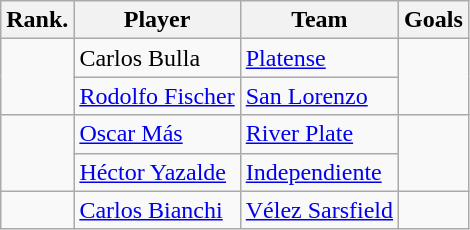<table class="wikitable" style="text-align:">
<tr>
<th>Rank.</th>
<th>Player</th>
<th>Team</th>
<th>Goals</th>
</tr>
<tr>
<td rowspan=2></td>
<td> Carlos Bulla</td>
<td><a href='#'>Platense</a></td>
<td rowspan=2></td>
</tr>
<tr>
<td> <a href='#'>Rodolfo Fischer</a></td>
<td><a href='#'>San Lorenzo</a></td>
</tr>
<tr>
<td rowspan=2></td>
<td> <a href='#'>Oscar Más</a></td>
<td><a href='#'>River Plate</a></td>
<td rowspan=2></td>
</tr>
<tr>
<td> <a href='#'>Héctor Yazalde</a></td>
<td><a href='#'>Independiente</a></td>
</tr>
<tr>
<td></td>
<td> <a href='#'>Carlos Bianchi</a></td>
<td><a href='#'>Vélez Sarsfield</a></td>
<td></td>
</tr>
</table>
